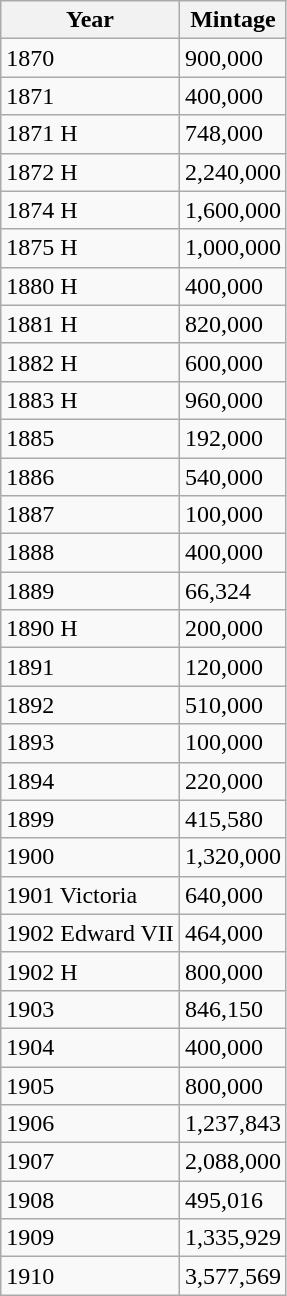<table class="wikitable sortable">
<tr>
<th>Year</th>
<th>Mintage</th>
</tr>
<tr>
<td>1870</td>
<td>900,000</td>
</tr>
<tr>
<td>1871</td>
<td>400,000</td>
</tr>
<tr>
<td>1871 H</td>
<td>748,000</td>
</tr>
<tr>
<td>1872 H</td>
<td>2,240,000</td>
</tr>
<tr>
<td>1874 H</td>
<td>1,600,000</td>
</tr>
<tr>
<td>1875 H</td>
<td>1,000,000</td>
</tr>
<tr>
<td>1880 H</td>
<td>400,000</td>
</tr>
<tr>
<td>1881 H</td>
<td>820,000</td>
</tr>
<tr>
<td>1882 H</td>
<td>600,000</td>
</tr>
<tr>
<td>1883 H</td>
<td>960,000</td>
</tr>
<tr>
<td>1885</td>
<td>192,000</td>
</tr>
<tr>
<td>1886</td>
<td>540,000</td>
</tr>
<tr>
<td>1887</td>
<td>100,000</td>
</tr>
<tr>
<td>1888</td>
<td>400,000</td>
</tr>
<tr>
<td>1889</td>
<td>66,324</td>
</tr>
<tr>
<td>1890 H</td>
<td>200,000</td>
</tr>
<tr>
<td>1891</td>
<td>120,000</td>
</tr>
<tr>
<td>1892</td>
<td>510,000</td>
</tr>
<tr>
<td>1893</td>
<td>100,000</td>
</tr>
<tr>
<td>1894</td>
<td>220,000</td>
</tr>
<tr>
<td>1899</td>
<td>415,580</td>
</tr>
<tr>
<td>1900</td>
<td>1,320,000</td>
</tr>
<tr>
<td>1901 Victoria</td>
<td>640,000</td>
</tr>
<tr>
<td>1902 Edward VII</td>
<td>464,000</td>
</tr>
<tr>
<td>1902 H</td>
<td>800,000</td>
</tr>
<tr>
<td>1903</td>
<td>846,150</td>
</tr>
<tr>
<td>1904</td>
<td>400,000</td>
</tr>
<tr>
<td>1905</td>
<td>800,000</td>
</tr>
<tr>
<td>1906</td>
<td>1,237,843</td>
</tr>
<tr>
<td>1907</td>
<td>2,088,000</td>
</tr>
<tr>
<td>1908</td>
<td>495,016</td>
</tr>
<tr>
<td>1909</td>
<td>1,335,929</td>
</tr>
<tr>
<td>1910</td>
<td>3,577,569</td>
</tr>
</table>
